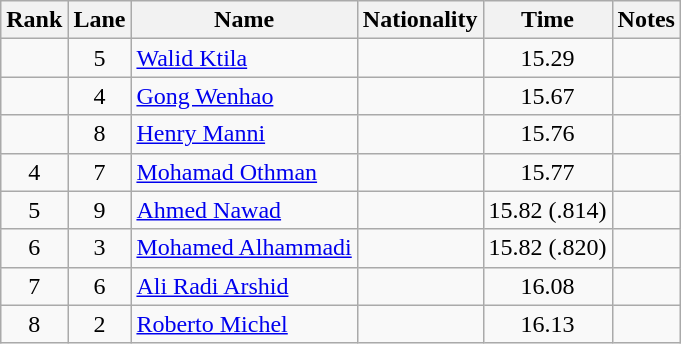<table class="wikitable sortable" style="text-align:center">
<tr>
<th>Rank</th>
<th>Lane</th>
<th>Name</th>
<th>Nationality</th>
<th>Time</th>
<th>Notes</th>
</tr>
<tr>
<td></td>
<td>5</td>
<td align="left"><a href='#'>Walid Ktila</a></td>
<td align="left"></td>
<td>15.29</td>
<td></td>
</tr>
<tr>
<td></td>
<td>4</td>
<td align="left"><a href='#'>Gong Wenhao</a></td>
<td align="left"></td>
<td>15.67</td>
<td></td>
</tr>
<tr>
<td></td>
<td>8</td>
<td align="left"><a href='#'>Henry Manni</a></td>
<td align="left"></td>
<td>15.76</td>
<td></td>
</tr>
<tr>
<td>4</td>
<td>7</td>
<td align="left"><a href='#'>Mohamad Othman</a></td>
<td align="left"></td>
<td>15.77</td>
<td></td>
</tr>
<tr>
<td>5</td>
<td>9</td>
<td align="left"><a href='#'>Ahmed Nawad</a></td>
<td align="left"></td>
<td>15.82 (.814)</td>
<td></td>
</tr>
<tr>
<td>6</td>
<td>3</td>
<td align="left"><a href='#'>Mohamed Alhammadi</a></td>
<td align="left"></td>
<td>15.82 (.820)</td>
<td></td>
</tr>
<tr>
<td>7</td>
<td>6</td>
<td align="left"><a href='#'>Ali Radi Arshid</a></td>
<td align="left"></td>
<td>16.08</td>
<td></td>
</tr>
<tr>
<td>8</td>
<td>2</td>
<td align="left"><a href='#'>Roberto Michel</a></td>
<td align="left"></td>
<td>16.13</td>
<td></td>
</tr>
</table>
